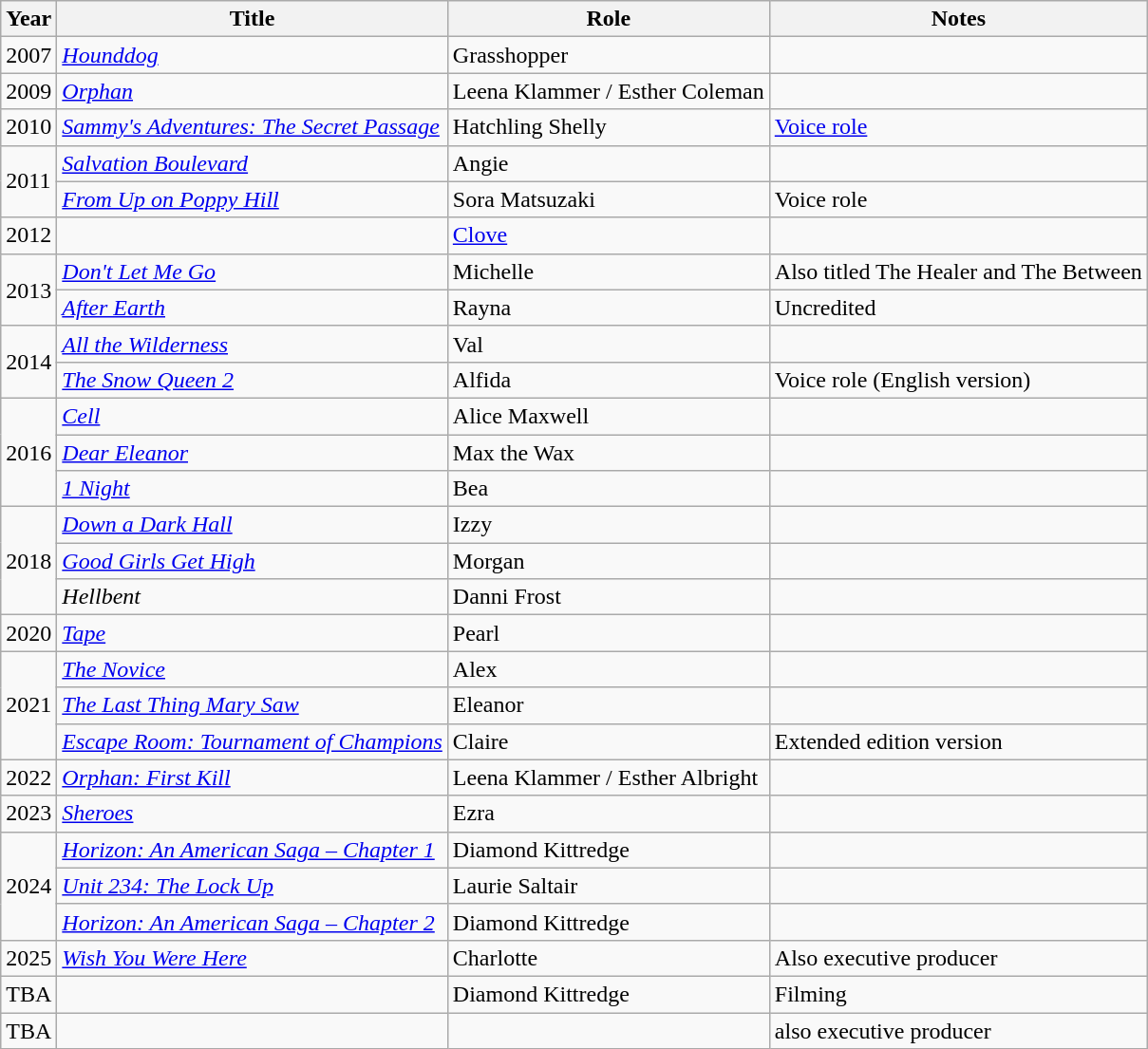<table class="wikitable sortable">
<tr>
<th>Year</th>
<th>Title</th>
<th>Role</th>
<th class="unsortable">Notes</th>
</tr>
<tr>
<td>2007</td>
<td><em><a href='#'>Hounddog</a></em></td>
<td>Grasshopper</td>
<td></td>
</tr>
<tr>
<td>2009</td>
<td><em><a href='#'>Orphan</a></em></td>
<td>Leena Klammer / Esther Coleman</td>
<td></td>
</tr>
<tr>
<td>2010</td>
<td><em><a href='#'>Sammy's Adventures: The Secret Passage</a></em></td>
<td>Hatchling Shelly</td>
<td><a href='#'>Voice role</a></td>
</tr>
<tr>
<td rowspan=2>2011</td>
<td><em><a href='#'>Salvation Boulevard</a></em></td>
<td>Angie</td>
<td></td>
</tr>
<tr>
<td><em><a href='#'>From Up on Poppy Hill</a></em></td>
<td>Sora Matsuzaki</td>
<td>Voice role</td>
</tr>
<tr>
<td>2012</td>
<td><em></em></td>
<td><a href='#'>Clove</a></td>
<td></td>
</tr>
<tr>
<td rowspan=2>2013</td>
<td><em><a href='#'>Don't Let Me Go</a></em></td>
<td>Michelle</td>
<td>Also titled The Healer and The Between</td>
</tr>
<tr>
<td><em><a href='#'>After Earth</a></em></td>
<td>Rayna</td>
<td>Uncredited</td>
</tr>
<tr>
<td rowspan=2>2014</td>
<td><em><a href='#'>All the Wilderness</a></em></td>
<td>Val</td>
<td></td>
</tr>
<tr>
<td><em><a href='#'>The Snow Queen 2</a></em></td>
<td>Alfida</td>
<td>Voice role (English version)</td>
</tr>
<tr>
<td rowspan=3>2016</td>
<td><em><a href='#'>Cell</a></em></td>
<td>Alice Maxwell</td>
<td></td>
</tr>
<tr>
<td><em><a href='#'>Dear Eleanor</a></em></td>
<td>Max the Wax</td>
<td></td>
</tr>
<tr>
<td><em><a href='#'>1 Night</a></em></td>
<td>Bea</td>
<td></td>
</tr>
<tr>
<td rowspan=3>2018</td>
<td><em><a href='#'>Down a Dark Hall</a></em></td>
<td>Izzy</td>
<td></td>
</tr>
<tr>
<td><em><a href='#'>Good Girls Get High</a></em></td>
<td>Morgan</td>
<td></td>
</tr>
<tr>
<td><em>Hellbent</em></td>
<td>Danni Frost</td>
<td></td>
</tr>
<tr>
<td>2020</td>
<td><em><a href='#'>Tape</a></em></td>
<td>Pearl</td>
<td></td>
</tr>
<tr>
<td rowspan=3>2021</td>
<td><em><a href='#'>The Novice</a></em></td>
<td>Alex</td>
<td></td>
</tr>
<tr>
<td><em><a href='#'>The Last Thing Mary Saw</a></em></td>
<td>Eleanor</td>
<td></td>
</tr>
<tr>
<td><em><a href='#'>Escape Room: Tournament of Champions</a></em></td>
<td>Claire</td>
<td>Extended edition version</td>
</tr>
<tr>
<td>2022</td>
<td><em><a href='#'>Orphan: First Kill</a></em></td>
<td>Leena Klammer / Esther Albright</td>
<td></td>
</tr>
<tr>
<td>2023</td>
<td><em><a href='#'>Sheroes</a></em></td>
<td>Ezra</td>
<td></td>
</tr>
<tr>
<td rowspan="3">2024</td>
<td><em><a href='#'>Horizon: An American Saga – Chapter 1</a></em></td>
<td>Diamond Kittredge</td>
<td></td>
</tr>
<tr>
<td><em><a href='#'>Unit 234: The Lock Up</a></em></td>
<td>Laurie Saltair</td>
<td></td>
</tr>
<tr>
<td><em><a href='#'>Horizon: An American Saga – Chapter 2</a></em></td>
<td>Diamond Kittredge</td>
<td></td>
</tr>
<tr>
<td>2025</td>
<td><em><a href='#'>Wish You Were Here</a></em></td>
<td>Charlotte</td>
<td>Also executive producer</td>
</tr>
<tr>
<td>TBA</td>
<td></td>
<td>Diamond Kittredge</td>
<td>Filming</td>
</tr>
<tr>
<td>TBA</td>
<td></td>
<td></td>
<td>also executive producer</td>
</tr>
</table>
